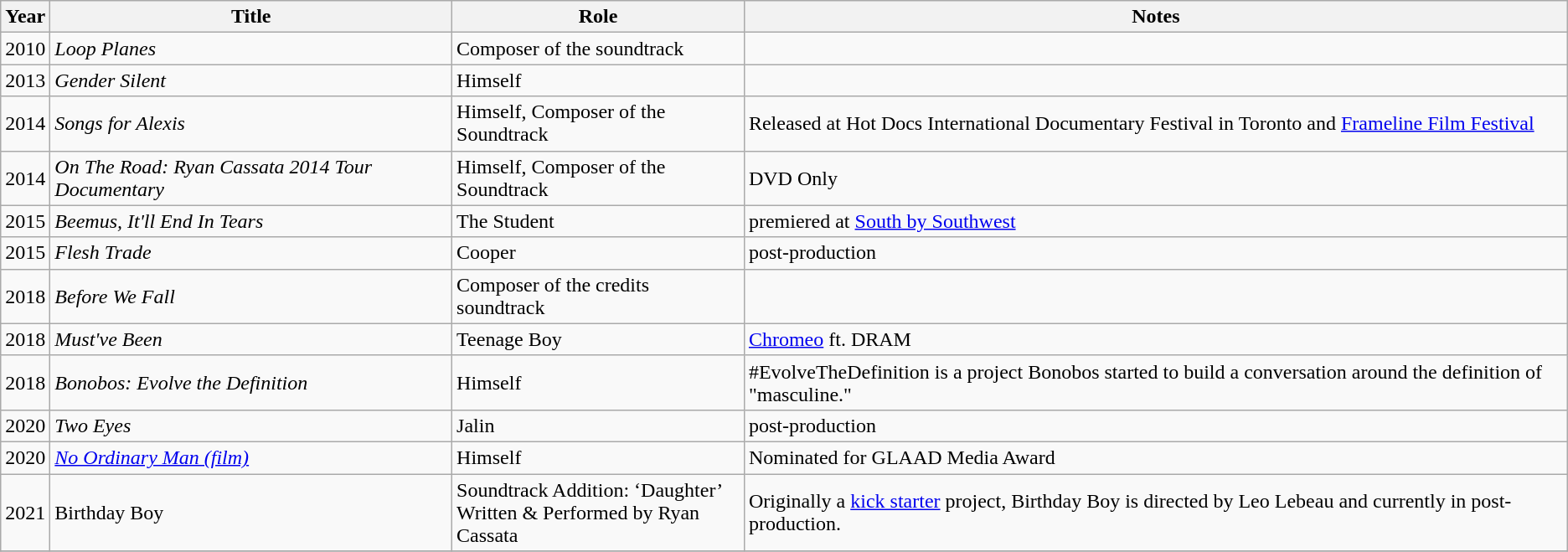<table class="wikitable sortable">
<tr>
<th>Year</th>
<th>Title</th>
<th>Role</th>
<th class="unsortable">Notes</th>
</tr>
<tr>
<td>2010</td>
<td><em>Loop Planes</em></td>
<td>Composer of the soundtrack</td>
<td></td>
</tr>
<tr>
<td>2013</td>
<td><em>Gender Silent</em></td>
<td>Himself</td>
<td></td>
</tr>
<tr>
<td>2014</td>
<td><em>Songs for Alexis</em></td>
<td>Himself, Composer of the Soundtrack</td>
<td>Released at Hot Docs International Documentary Festival in Toronto and <a href='#'>Frameline Film Festival</a></td>
</tr>
<tr>
<td>2014</td>
<td><em>On The Road: Ryan Cassata 2014 Tour Documentary</em></td>
<td>Himself, Composer of the Soundtrack</td>
<td>DVD Only</td>
</tr>
<tr>
<td>2015</td>
<td><em>Beemus, It'll End In Tears</em></td>
<td>The Student</td>
<td>premiered at <a href='#'>South by Southwest</a></td>
</tr>
<tr>
<td>2015</td>
<td><em>Flesh Trade</em></td>
<td>Cooper</td>
<td>post-production</td>
</tr>
<tr>
<td>2018</td>
<td><em>Before We Fall</em></td>
<td>Composer of the credits soundtrack</td>
<td></td>
</tr>
<tr>
<td>2018</td>
<td><em>Must've Been</em></td>
<td>Teenage Boy</td>
<td><a href='#'>Chromeo</a> ft. DRAM</td>
</tr>
<tr>
<td>2018</td>
<td><em>Bonobos: Evolve the Definition</em></td>
<td>Himself</td>
<td>#EvolveTheDefinition is a project Bonobos started to build a conversation around the definition of "masculine."</td>
</tr>
<tr>
<td>2020</td>
<td><em>Two Eyes</em></td>
<td>Jalin</td>
<td>post-production</td>
</tr>
<tr>
<td>2020</td>
<td><em><a href='#'>No Ordinary Man (film)</a></em></td>
<td>Himself</td>
<td>Nominated for GLAAD Media Award</td>
</tr>
<tr>
<td>2021</td>
<td>Birthday Boy</td>
<td>Soundtrack Addition: ‘Daughter’<br>Written & Performed by Ryan Cassata</td>
<td>Originally a <a href='#'>kick starter</a> project,  Birthday Boy is directed by Leo Lebeau and currently in post-production.</td>
</tr>
<tr>
</tr>
</table>
